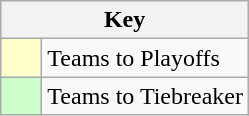<table class="wikitable" style="text-align: center;">
<tr>
<th colspan=2>Key</th>
</tr>
<tr>
<td style="background:#ffffcc; width:20px;"></td>
<td align=left>Teams to Playoffs</td>
</tr>
<tr>
<td style="background:#ccffcc; width:20px;"></td>
<td align=left>Teams to Tiebreaker</td>
</tr>
</table>
